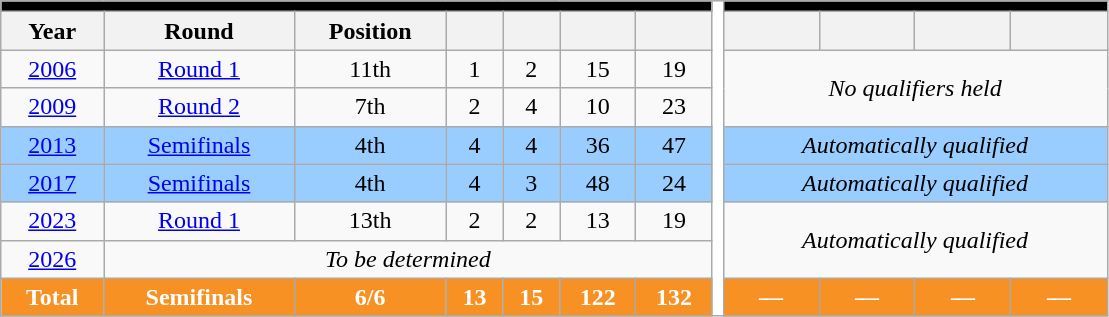<table class="wikitable" style="text-align: center;">
<tr>
<th style="background:black;" colspan="7"><a href='#'></a> </th>
<th style="background:white; width:1%;" rowspan="9"></th>
<th style="background:black; color:#FFFFFF;" colspan="5"><a href='#'></a> </th>
</tr>
<tr>
<th>Year</th>
<th>Round</th>
<th>Position</th>
<th></th>
<th></th>
<th></th>
<th></th>
<th></th>
<th></th>
<th></th>
<th></th>
</tr>
<tr>
<td> <a href='#'>2006</a></td>
<td><a href='#'>Round 1</a></td>
<td>11th</td>
<td>1</td>
<td>2</td>
<td>15</td>
<td>19</td>
<td colspan=4 rowspan=2 align=center><em>No qualifiers held</em></td>
</tr>
<tr>
<td>  <a href='#'>2009</a></td>
<td><a href='#'>Round 2</a></td>
<td>7th</td>
<td>2</td>
<td>4</td>
<td>10</td>
<td>23</td>
</tr>
<tr style="background:#9acdff;">
<td>   <a href='#'>2013</a></td>
<td><a href='#'>Semifinals</a></td>
<td>4th</td>
<td>4</td>
<td>4</td>
<td>36</td>
<td>47</td>
<td colspan=4 align=center><em>Automatically qualified</em></td>
</tr>
<tr style="background:#9acdff;">
<td>   <a href='#'>2017</a></td>
<td><a href='#'>Semifinals</a></td>
<td>4th</td>
<td>4</td>
<td>3</td>
<td>48</td>
<td>24</td>
<td colspan=4 align=center><em>Automatically qualified</em></td>
</tr>
<tr>
<td> <a href='#'>2023</a></td>
<td><a href='#'>Round 1</a></td>
<td>13th</td>
<td>2</td>
<td>2</td>
<td>13</td>
<td>19</td>
<td colspan=5 rowspan=2 align=center><em>Automatically qualified</em></td>
</tr>
<tr>
<td> <a href='#'>2026</a></td>
<td colspan=6 align=center><em>To be determined</em></td>
</tr>
<tr>
<th style="color:white; background:#F89123;">Total</th>
<th style="color:white; background:#F89123;">Semifinals</th>
<th style="color:white; background:#F89123;">6/6</th>
<th style="color:white; background:#F89123;">13</th>
<th style="color:white; background:#F89123;">15</th>
<th style="color:white; background:#F89123;">122</th>
<th style="color:white; background:#F89123;">132</th>
<th style="color:white; background:#F89123;">—</th>
<th style="color:white; background:#F89123;">—</th>
<th style="color:white; background:#F89123;">—</th>
<th style="color:white; background:#F89123;">—</th>
</tr>
</table>
